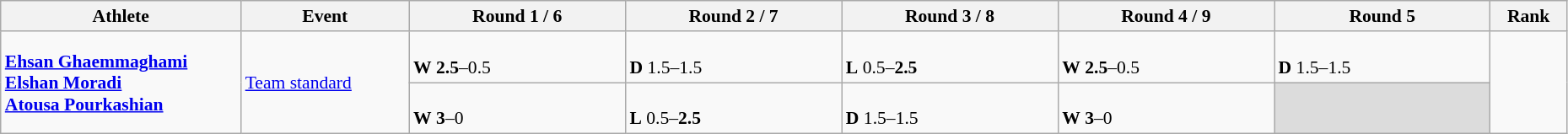<table class="wikitable" width="98%" style="text-align:left; font-size:90%">
<tr>
<th width="10%">Athlete</th>
<th width="7%">Event</th>
<th width="9%">Round 1 / 6</th>
<th width="9%">Round 2 / 7</th>
<th width="9%">Round 3 / 8</th>
<th width="9%">Round 4 / 9</th>
<th width="9%">Round 5</th>
<th width="3%">Rank</th>
</tr>
<tr>
<td rowspan=2><strong><a href='#'>Ehsan Ghaemmaghami</a><br><a href='#'>Elshan Moradi</a><br><a href='#'>Atousa Pourkashian</a></strong></td>
<td rowspan=2><a href='#'>Team standard</a></td>
<td><br><strong>W</strong> <strong>2.5</strong>–0.5</td>
<td><br><strong>D</strong> 1.5–1.5</td>
<td><br><strong>L</strong> 0.5–<strong>2.5</strong></td>
<td><br><strong>W</strong> <strong>2.5</strong>–0.5</td>
<td><br><strong>D</strong> 1.5–1.5</td>
<td rowspan=2 align=center></td>
</tr>
<tr>
<td><br><strong>W</strong> <strong>3</strong>–0</td>
<td><br><strong>L</strong> 0.5–<strong>2.5</strong></td>
<td><br><strong>D</strong> 1.5–1.5</td>
<td><br><strong>W</strong> <strong>3</strong>–0</td>
<td bgcolor=#DCDCDC></td>
</tr>
</table>
